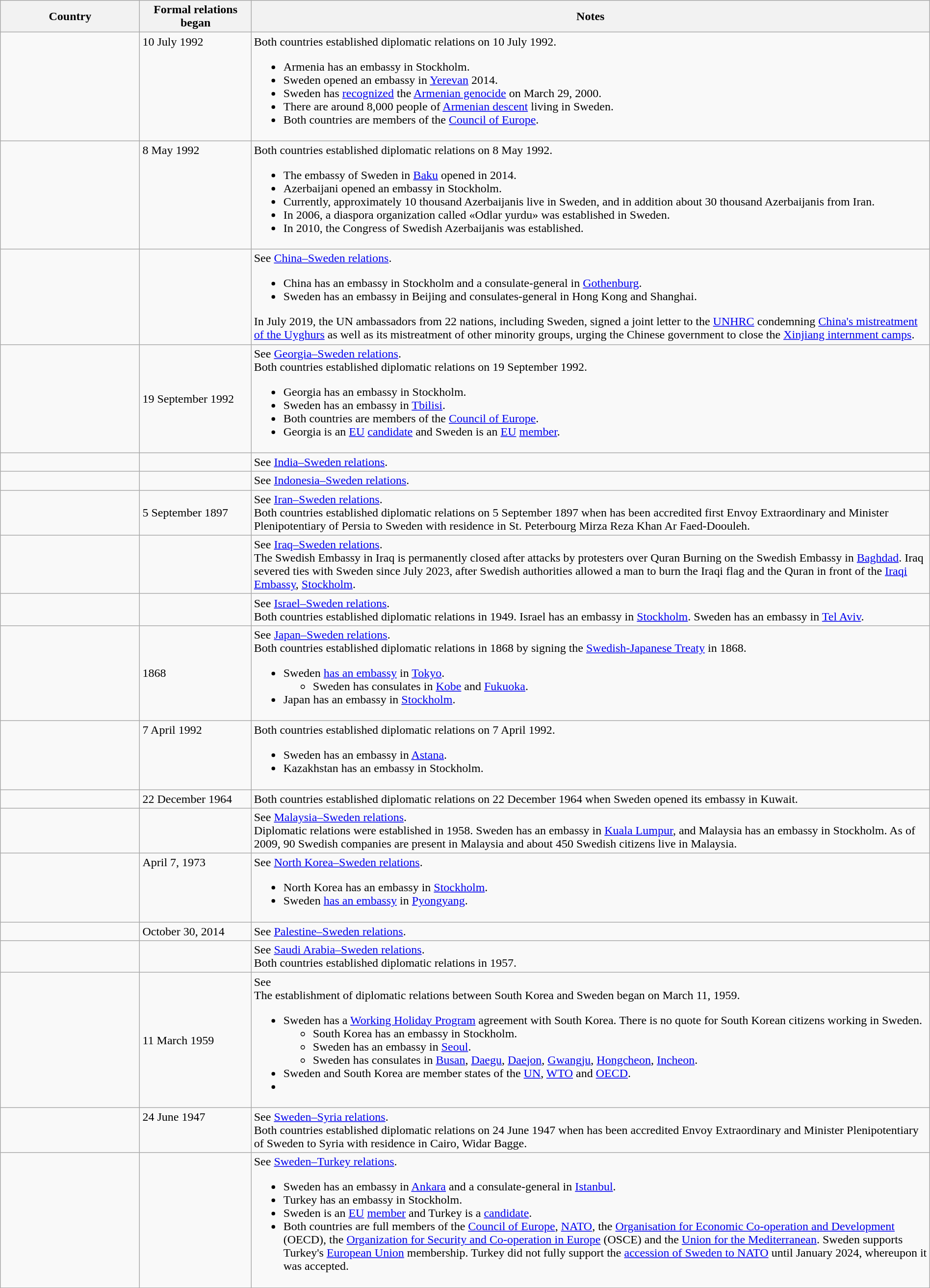<table class="wikitable sortable" border="1" style="width:100%; margin:auto;">
<tr>
<th width="15%">Country</th>
<th width="12%">Formal relations began</th>
<th>Notes</th>
</tr>
<tr - valign="top">
<td></td>
<td>10 July 1992</td>
<td>Both countries established diplomatic relations on 10 July 1992.<br><ul><li>Armenia has an embassy in Stockholm.</li><li>Sweden opened an embassy in <a href='#'>Yerevan</a> 2014.</li><li>Sweden has <a href='#'>recognized</a> the <a href='#'>Armenian genocide</a> on March 29, 2000.</li><li>There are around 8,000 people of <a href='#'>Armenian descent</a> living in Sweden.</li><li>Both countries are members of the <a href='#'>Council of Europe</a>.</li></ul></td>
</tr>
<tr - valign="top">
<td></td>
<td>8 May 1992</td>
<td>Both countries established diplomatic relations on 8 May 1992.<br><ul><li>The embassy of Sweden in <a href='#'>Baku</a> opened in 2014.</li><li>Azerbaijani opened an embassy in Stockholm.</li><li>Currently, approximately 10 thousand Azerbaijanis live in Sweden, and in addition about 30 thousand Azerbaijanis from Iran.</li><li>In 2006, a diaspora organization called «Odlar yurdu» was established in Sweden.</li><li>In 2010, the Congress of Swedish Azerbaijanis was established.</li></ul></td>
</tr>
<tr -valign="top">
<td></td>
<td></td>
<td>See <a href='#'>China–Sweden relations</a>.<br><ul><li>China has an embassy in Stockholm and a consulate-general in <a href='#'>Gothenburg</a>.</li><li>Sweden has an embassy in Beijing and consulates-general in Hong Kong and Shanghai.</li></ul>In July 2019, the UN ambassadors from 22 nations, including Sweden, signed a joint letter to the <a href='#'>UNHRC</a> condemning <a href='#'>China's mistreatment of the Uyghurs</a> as well as its mistreatment of other minority groups, urging the Chinese government to close the <a href='#'>Xinjiang internment camps</a>.</td>
</tr>
<tr -valign="top">
<td></td>
<td>19 September 1992</td>
<td>See <a href='#'>Georgia–Sweden relations</a>.<br>Both countries established diplomatic relations on 19 September 1992.<ul><li>Georgia has an embassy in Stockholm.</li><li>Sweden has an embassy in <a href='#'>Tbilisi</a>.</li><li>Both countries are members of the <a href='#'>Council of Europe</a>.</li><li>Georgia is an <a href='#'>EU</a> <a href='#'>candidate</a> and Sweden is an <a href='#'>EU</a> <a href='#'>member</a>.</li></ul></td>
</tr>
<tr -valign="top">
<td></td>
<td></td>
<td>See <a href='#'>India–Sweden relations</a>.</td>
</tr>
<tr -valign="top">
<td></td>
<td></td>
<td>See <a href='#'>Indonesia–Sweden relations</a>.</td>
</tr>
<tr -valign="top">
<td></td>
<td>5 September 1897</td>
<td>See <a href='#'>Iran–Sweden relations</a>.<br>Both countries established diplomatic relations on 5 September 1897 when has been accredited first Envoy Extraordinary and Minister Plenipotentiary of Persia to Sweden with residence in St. Peterbourg Mirza Reza Khan Ar Faed-Doouleh.</td>
</tr>
<tr -valign="top">
<td></td>
<td></td>
<td>See <a href='#'>Iraq–Sweden relations</a>.<br>The Swedish Embassy in Iraq is permanently closed after attacks by protesters over Quran Burning on the Swedish Embassy in <a href='#'>Baghdad</a>. Iraq severed ties with Sweden since July 2023, after Swedish authorities allowed a man to burn the Iraqi flag and the Quran in front of the <a href='#'>Iraqi Embassy</a>, <a href='#'>Stockholm</a>.</td>
</tr>
<tr -valign="top">
<td></td>
<td></td>
<td>See <a href='#'>Israel–Sweden relations</a>.<br>Both countries established diplomatic relations in 1949. Israel has an embassy in <a href='#'>Stockholm</a>. Sweden has an embassy in <a href='#'>Tel Aviv</a>.</td>
</tr>
<tr -valign="top">
<td></td>
<td>1868</td>
<td>See <a href='#'>Japan–Sweden relations</a>.<br>Both countries established diplomatic relations in 1868 by signing the <a href='#'>Swedish-Japanese Treaty</a> in 1868.<ul><li>Sweden <a href='#'>has an embassy</a> in <a href='#'>Tokyo</a>.<ul><li>Sweden has consulates in <a href='#'>Kobe</a> and <a href='#'>Fukuoka</a>.</li></ul></li><li>Japan has an embassy in <a href='#'>Stockholm</a>.</li></ul></td>
</tr>
<tr - valign="top">
<td></td>
<td>7 April 1992</td>
<td>Both countries established diplomatic relations on 7 April 1992.<br><ul><li>Sweden has an embassy in <a href='#'>Astana</a>.</li><li>Kazakhstan has an embassy in Stockholm.</li></ul></td>
</tr>
<tr - valign="top">
<td></td>
<td>22 December 1964</td>
<td>Both countries established diplomatic relations on 22 December 1964 when Sweden opened its embassy in Kuwait.</td>
</tr>
<tr -valign="top">
<td></td>
<td></td>
<td>See <a href='#'>Malaysia–Sweden relations</a>.<br>Diplomatic relations were established in 1958. Sweden has an embassy in <a href='#'>Kuala Lumpur</a>, and Malaysia has an embassy in Stockholm. As of 2009, 90 Swedish companies are present in Malaysia and about 450 Swedish citizens live in Malaysia.</td>
</tr>
<tr - valign="top">
<td></td>
<td>April 7, 1973</td>
<td>See <a href='#'>North Korea–Sweden relations</a>.<br><ul><li>North Korea has an embassy in <a href='#'>Stockholm</a>.</li><li>Sweden <a href='#'>has an embassy</a> in <a href='#'>Pyongyang</a>.</li></ul></td>
</tr>
<tr -valign="top">
<td></td>
<td>October 30, 2014</td>
<td>See <a href='#'>Palestine–Sweden relations</a>.</td>
</tr>
<tr - valign="top">
<td></td>
<td></td>
<td>See <a href='#'>Saudi Arabia–Sweden relations</a>.<br>Both countries established diplomatic relations in 1957.</td>
</tr>
<tr -valign="top">
<td></td>
<td>11 March 1959</td>
<td>See <br>The establishment of diplomatic relations between South Korea and Sweden began on March 11, 1959.<ul><li>Sweden has a <a href='#'>Working Holiday Program</a> agreement with South Korea. There is no quote for South Korean citizens working in Sweden.<ul><li>South Korea has an embassy in Stockholm.</li><li>Sweden has an embassy in <a href='#'>Seoul</a>.</li><li>Sweden has consulates in <a href='#'>Busan</a>, <a href='#'>Daegu</a>, <a href='#'>Daejon</a>, <a href='#'>Gwangju</a>, <a href='#'>Hongcheon</a>, <a href='#'>Incheon</a>.</li></ul></li><li>Sweden and South Korea are member states of the <a href='#'>UN</a>, <a href='#'>WTO</a> and <a href='#'>OECD</a>.</li><li></li></ul></td>
</tr>
<tr - valign="top">
<td></td>
<td>24 June 1947</td>
<td>See <a href='#'>Sweden–Syria relations</a>.<br>Both countries established diplomatic relations on 24 June 1947 when has been accredited Envoy Extraordinary and Minister Plenipotentiary of Sweden to Syria with residence in Cairo, Widar Bagge.</td>
</tr>
<tr - valign="top">
<td></td>
<td></td>
<td>See <a href='#'>Sweden–Turkey relations</a>.<br><ul><li>Sweden has an embassy in <a href='#'>Ankara</a> and a consulate-general in <a href='#'>Istanbul</a>.</li><li>Turkey has an embassy in Stockholm.</li><li>Sweden is an <a href='#'>EU</a> <a href='#'>member</a> and Turkey is a <a href='#'>candidate</a>.</li><li>Both countries are full members of the <a href='#'>Council of Europe</a>, <a href='#'>NATO</a>, the <a href='#'>Organisation for Economic Co-operation and Development</a> (OECD), the <a href='#'>Organization for Security and Co-operation in Europe</a> (OSCE) and the <a href='#'>Union for the Mediterranean</a>. Sweden supports Turkey's <a href='#'>European Union</a> membership. Turkey did not fully support the <a href='#'>accession of Sweden to NATO</a> until January 2024, whereupon it was accepted.</li></ul></td>
</tr>
</table>
